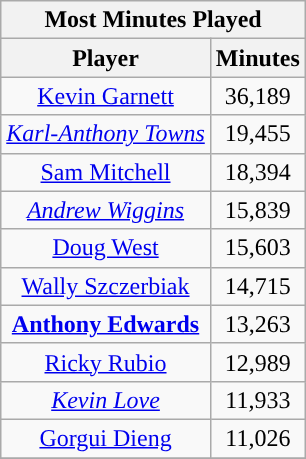<table class="wikitable sortable" style="text-align:center">
<tr>
<th colspan="2" style="text-align:center; ">Most Minutes Played</th>
</tr>
<tr>
<th style="text-align:center; ">Player</th>
<th style="text-align:center; ">Minutes</th>
</tr>
<tr>
<td><a href='#'>Kevin Garnett</a></td>
<td>36,189</td>
</tr>
<tr>
<td><em><a href='#'>Karl-Anthony Towns</a></em></td>
<td>19,455</td>
</tr>
<tr>
<td><a href='#'>Sam Mitchell</a></td>
<td>18,394</td>
</tr>
<tr>
<td><em><a href='#'>Andrew Wiggins</a></em></td>
<td>15,839</td>
</tr>
<tr>
<td><a href='#'>Doug West</a></td>
<td>15,603</td>
</tr>
<tr>
<td><a href='#'>Wally Szczerbiak</a></td>
<td>14,715</td>
</tr>
<tr>
<td><strong><a href='#'>Anthony Edwards</a></strong></td>
<td>13,263</td>
</tr>
<tr>
<td><a href='#'>Ricky Rubio</a></td>
<td>12,989</td>
</tr>
<tr>
<td><em><a href='#'>Kevin Love</a></em></td>
<td>11,933</td>
</tr>
<tr>
<td><a href='#'>Gorgui Dieng</a></td>
<td>11,026</td>
</tr>
<tr>
</tr>
</table>
